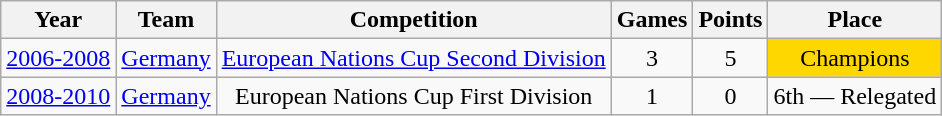<table class="wikitable">
<tr>
<th>Year</th>
<th>Team</th>
<th>Competition</th>
<th>Games</th>
<th>Points</th>
<th>Place</th>
</tr>
<tr align="center">
<td><a href='#'>2006-2008</a></td>
<td><a href='#'>Germany</a></td>
<td><a href='#'>European Nations Cup Second Division</a></td>
<td>3</td>
<td>5</td>
<td bgcolor="#FFD700">Champions</td>
</tr>
<tr align="center">
<td><a href='#'>2008-2010</a></td>
<td><a href='#'>Germany</a></td>
<td>European Nations Cup First Division</td>
<td>1</td>
<td>0</td>
<td>6th — Relegated</td>
</tr>
</table>
